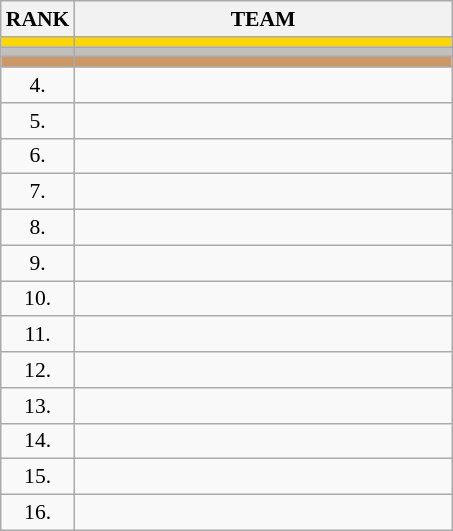<table class="wikitable" style="border-collapse: collapse; font-size: 90%;">
<tr>
<th>RANK</th>
<th align="left" style="width: 17em">TEAM</th>
</tr>
<tr bgcolor=gold>
<td align="center"></td>
<td></td>
</tr>
<tr bgcolor=silver>
<td align="center"></td>
<td></td>
</tr>
<tr bgcolor=cc9966>
<td align="center"></td>
<td></td>
</tr>
<tr>
<td align="center">4.</td>
<td></td>
</tr>
<tr>
<td align="center">5.</td>
<td></td>
</tr>
<tr>
<td align="center">6.</td>
<td></td>
</tr>
<tr>
<td align="center">7.</td>
<td></td>
</tr>
<tr>
<td align="center">8.</td>
<td></td>
</tr>
<tr>
<td align="center">9.</td>
<td></td>
</tr>
<tr>
<td align="center">10.</td>
<td></td>
</tr>
<tr>
<td align="center">11.</td>
<td></td>
</tr>
<tr>
<td align="center">12.</td>
<td></td>
</tr>
<tr>
<td align="center">13.</td>
<td></td>
</tr>
<tr>
<td align="center">14.</td>
<td></td>
</tr>
<tr>
<td align="center">15.</td>
<td></td>
</tr>
<tr>
<td align="center">16.</td>
<td></td>
</tr>
</table>
